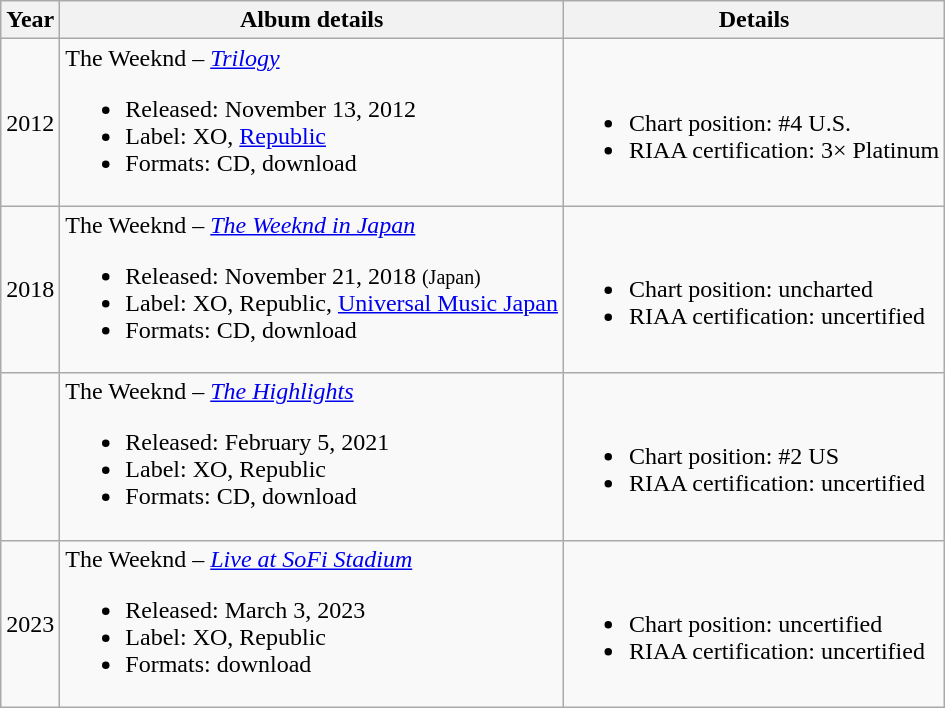<table class="wikitable sortable">
<tr>
<th>Year</th>
<th class="unsortable">Album details</th>
<th>Details</th>
</tr>
<tr>
<td style="text-align:center;">2012</td>
<td>The Weeknd – <em><a href='#'>Trilogy</a></em><br><ul><li>Released: November 13, 2012</li><li>Label: XO, <a href='#'>Republic</a></li><li>Formats: CD, download</li></ul></td>
<td><br><ul><li>Chart position: #4 U.S.</li><li>RIAA certification: 3× Platinum</li></ul></td>
</tr>
<tr>
<td style="text-align:center;">2018</td>
<td>The Weeknd – <em><a href='#'>The Weeknd in Japan</a></em><br><ul><li>Released: November 21, 2018 <small>(Japan)</small></li><li>Label: XO, Republic, <a href='#'>Universal Music Japan</a></li><li>Formats: CD, download</li></ul></td>
<td><br><ul><li>Chart position: uncharted</li><li>RIAA certification: uncertified</li></ul></td>
</tr>
<tr>
<td></td>
<td>The Weeknd – <em><a href='#'>The Highlights</a></em><br><ul><li>Released: February 5, 2021</li><li>Label: XO, Republic</li><li>Formats: CD, download</li></ul></td>
<td><br><ul><li>Chart position: #2 US</li><li>RIAA certification: uncertified</li></ul></td>
</tr>
<tr>
<td>2023</td>
<td>The Weeknd – <em><a href='#'>Live at SoFi Stadium</a></em><br><ul><li>Released: March 3, 2023</li><li>Label: XO, Republic</li><li>Formats: download</li></ul></td>
<td><br><ul><li>Chart position: uncertified</li><li>RIAA certification: uncertified</li></ul></td>
</tr>
</table>
